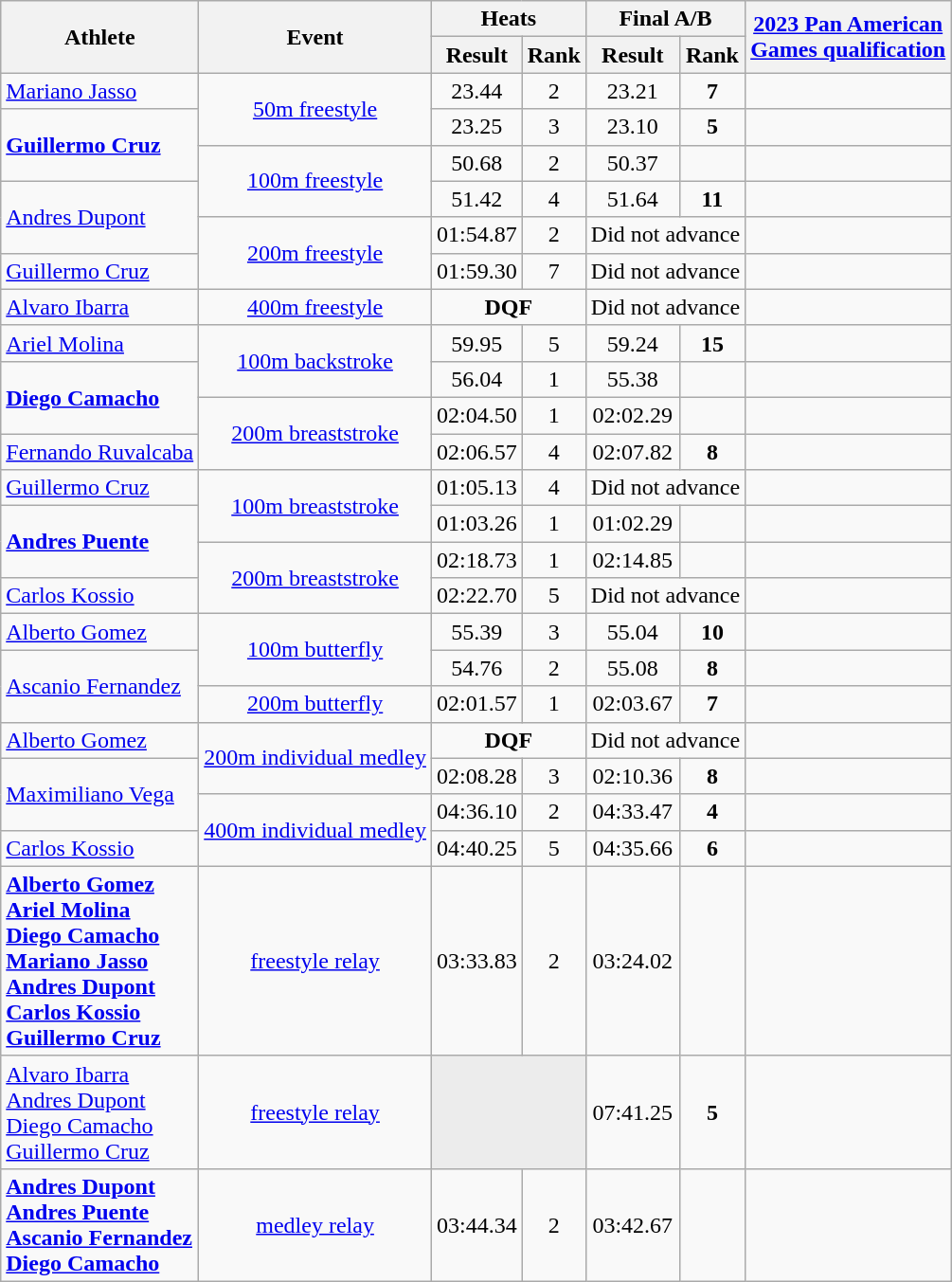<table class="wikitable">
<tr>
<th rowspan="2">Athlete</th>
<th rowspan="2">Event</th>
<th colspan="2">Heats</th>
<th colspan="2">Final A/B</th>
<th rowspan="2"><a href='#'>2023 Pan American <br> Games qualification</a></th>
</tr>
<tr>
<th>Result</th>
<th>Rank</th>
<th>Result</th>
<th>Rank</th>
</tr>
<tr align="center">
<td align="left"><a href='#'>Mariano Jasso</a></td>
<td rowspan="2"><a href='#'>50m freestyle</a></td>
<td>23.44</td>
<td>2</td>
<td>23.21</td>
<td><strong>7</strong></td>
<td></td>
</tr>
<tr align="center">
<td rowspan="2" align="left"><strong><a href='#'>Guillermo Cruz</a></strong></td>
<td>23.25</td>
<td>3</td>
<td>23.10</td>
<td><strong>5</strong></td>
<td></td>
</tr>
<tr align="center">
<td rowspan="2"><a href='#'>100m freestyle</a></td>
<td>50.68</td>
<td>2</td>
<td>50.37</td>
<td><strong></strong></td>
<td></td>
</tr>
<tr align="center">
<td rowspan="2" align="left"><a href='#'>Andres Dupont</a></td>
<td>51.42</td>
<td>4</td>
<td>51.64</td>
<td><strong>11</strong></td>
<td></td>
</tr>
<tr align="center">
<td rowspan="2"><a href='#'>200m freestyle</a></td>
<td>01:54.87</td>
<td>2</td>
<td colspan="2">Did not advance</td>
<td></td>
</tr>
<tr align="center">
<td align="left"><a href='#'>Guillermo Cruz</a></td>
<td>01:59.30</td>
<td>7</td>
<td colspan="2">Did not advance</td>
<td></td>
</tr>
<tr align="center">
<td align="left"><a href='#'>Alvaro Ibarra</a></td>
<td><a href='#'>400m freestyle</a></td>
<td colspan="2"><strong>DQF</strong></td>
<td colspan="2">Did not advance</td>
<td></td>
</tr>
<tr align="center">
<td align="left"><a href='#'>Ariel Molina</a></td>
<td rowspan="2"><a href='#'>100m backstroke</a></td>
<td>59.95</td>
<td>5</td>
<td>59.24</td>
<td><strong>15</strong></td>
<td></td>
</tr>
<tr align="center">
<td rowspan="2" align="left"><a href='#'><strong>Diego Camacho</strong></a></td>
<td>56.04</td>
<td>1</td>
<td>55.38</td>
<td><strong></strong></td>
<td></td>
</tr>
<tr align="center">
<td rowspan="2"><a href='#'>200m breaststroke</a></td>
<td>02:04.50</td>
<td>1</td>
<td>02:02.29</td>
<td><strong></strong></td>
<td></td>
</tr>
<tr align="center">
<td align="left"><a href='#'>Fernando Ruvalcaba</a></td>
<td>02:06.57</td>
<td>4</td>
<td>02:07.82</td>
<td><strong>8</strong></td>
<td></td>
</tr>
<tr align="center">
<td align="left"><a href='#'>Guillermo Cruz</a></td>
<td rowspan="2"><a href='#'>100m breaststroke</a></td>
<td>01:05.13</td>
<td>4</td>
<td colspan="2">Did not advance</td>
<td></td>
</tr>
<tr align="center">
<td rowspan="2" align="left"><strong><a href='#'>Andres Puente</a></strong></td>
<td>01:03.26</td>
<td>1</td>
<td>01:02.29</td>
<td></td>
<td></td>
</tr>
<tr align="center">
<td rowspan="2"><a href='#'>200m breaststroke</a></td>
<td>02:18.73</td>
<td>1</td>
<td>02:14.85</td>
<td></td>
<td></td>
</tr>
<tr align="center">
<td align="left"><a href='#'>Carlos Kossio</a></td>
<td>02:22.70</td>
<td>5</td>
<td colspan="2">Did not advance</td>
<td></td>
</tr>
<tr align="center">
<td align="left"><a href='#'>Alberto Gomez</a></td>
<td rowspan="2"><a href='#'>100m butterfly</a></td>
<td>55.39</td>
<td>3</td>
<td>55.04</td>
<td><strong>10</strong></td>
<td></td>
</tr>
<tr align="center">
<td rowspan="2" align="left"><a href='#'>Ascanio Fernandez</a></td>
<td>54.76</td>
<td>2</td>
<td>55.08</td>
<td><strong>8</strong></td>
<td></td>
</tr>
<tr align="center">
<td><a href='#'>200m butterfly</a></td>
<td>02:01.57</td>
<td>1</td>
<td>02:03.67</td>
<td><strong>7</strong></td>
<td></td>
</tr>
<tr align="center">
<td align="left"><a href='#'>Alberto Gomez</a></td>
<td rowspan="2"><a href='#'>200m individual medley</a></td>
<td colspan="2"><strong>DQF</strong></td>
<td colspan="2">Did not advance</td>
<td></td>
</tr>
<tr align="center">
<td rowspan="2" align="left"><a href='#'>Maximiliano Vega</a></td>
<td>02:08.28</td>
<td>3</td>
<td>02:10.36</td>
<td><strong>8</strong></td>
<td></td>
</tr>
<tr align="center">
<td rowspan="2" align="left"><a href='#'>400m individual medley</a></td>
<td>04:36.10</td>
<td>2</td>
<td>04:33.47</td>
<td><strong>4</strong></td>
<td></td>
</tr>
<tr align="center">
<td align="left"><a href='#'>Carlos Kossio</a></td>
<td>04:40.25</td>
<td>5</td>
<td>04:35.66</td>
<td><strong>6</strong></td>
<td></td>
</tr>
<tr align="center">
<td align="left"><a href='#'><strong>Alberto Gomez</strong></a><br><a href='#'><strong>Ariel Molina</strong></a><br><a href='#'><strong>Diego Camacho</strong></a><br><strong><a href='#'>Mariano Jasso</a></strong><br><a href='#'><strong>Andres Dupont</strong></a><br><strong><a href='#'>Carlos Kossio</a></strong><br><strong><a href='#'>Guillermo Cruz</a></strong></td>
<td><a href='#'> freestyle relay</a></td>
<td>03:33.83</td>
<td>2</td>
<td>03:24.02</td>
<td><strong></strong></td>
<td></td>
</tr>
<tr align="center">
<td align="left"><a href='#'>Alvaro Ibarra</a><br><a href='#'>Andres Dupont</a><br><a href='#'>Diego Camacho</a><br><a href='#'>Guillermo Cruz</a></td>
<td><a href='#'> freestyle relay</a></td>
<td colspan="2" style="background: #ECECEC; vertical-align: middle; text-align: center; " class="table-cast"></td>
<td>07:41.25</td>
<td><strong>5</strong></td>
<td></td>
</tr>
<tr align="center">
<td align="left"><a href='#'><strong>Andres Dupont</strong></a><br><strong><a href='#'>Andres Puente</a></strong><br><strong><a href='#'>Ascanio Fernandez</a></strong><br><a href='#'><strong>Diego Camacho</strong></a></td>
<td><a href='#'> medley relay</a></td>
<td>03:44.34</td>
<td>2</td>
<td>03:42.67</td>
<td></td>
<td></td>
</tr>
</table>
